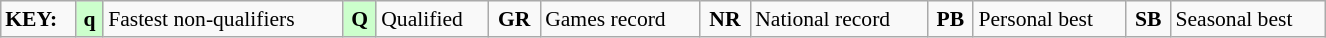<table class="wikitable" style="margin:0.5em auto; font-size:90%;position:relative;" width=70%>
<tr>
<td><strong>KEY:</strong></td>
<td bgcolor=ccffcc align=center><strong>q</strong></td>
<td>Fastest non-qualifiers</td>
<td bgcolor=ccffcc align=center><strong>Q</strong></td>
<td>Qualified</td>
<td align=center><strong>GR</strong></td>
<td>Games record</td>
<td align=center><strong>NR</strong></td>
<td>National record</td>
<td align=center><strong>PB</strong></td>
<td>Personal best</td>
<td align=center><strong>SB</strong></td>
<td>Seasonal best</td>
</tr>
</table>
